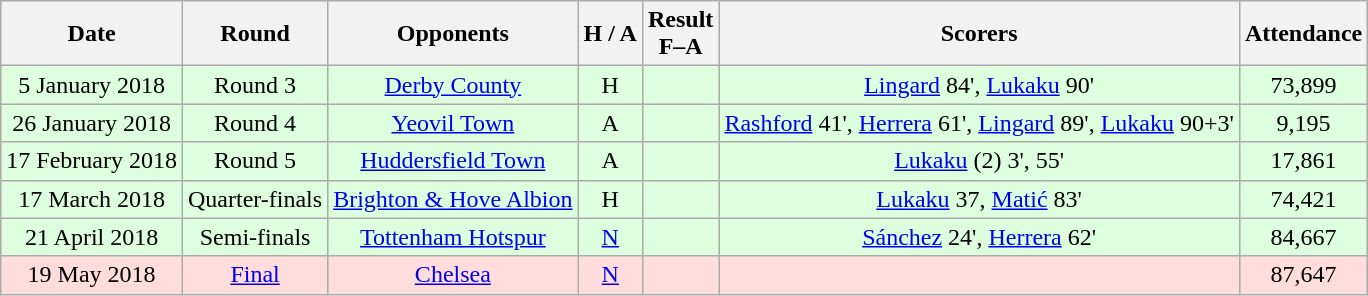<table class="wikitable" style="text-align:center">
<tr>
<th>Date</th>
<th>Round</th>
<th>Opponents</th>
<th>H / A</th>
<th>Result<br>F–A</th>
<th>Scorers</th>
<th>Attendance</th>
</tr>
<tr bgcolor="#ddffdd">
<td>5 January 2018</td>
<td>Round 3</td>
<td><a href='#'>Derby County</a></td>
<td>H</td>
<td></td>
<td><a href='#'>Lingard</a> 84', <a href='#'>Lukaku</a> 90'</td>
<td>73,899</td>
</tr>
<tr bgcolor="#ddffdd">
<td>26 January 2018</td>
<td>Round 4</td>
<td><a href='#'>Yeovil Town</a></td>
<td>A</td>
<td></td>
<td><a href='#'>Rashford</a> 41', <a href='#'>Herrera</a> 61', <a href='#'>Lingard</a> 89', <a href='#'>Lukaku</a> 90+3'</td>
<td>9,195</td>
</tr>
<tr bgcolor="#ddffdd">
<td>17 February 2018</td>
<td>Round 5</td>
<td><a href='#'>Huddersfield Town</a></td>
<td>A</td>
<td></td>
<td><a href='#'>Lukaku</a> (2) 3', 55'</td>
<td>17,861</td>
</tr>
<tr bgcolor="#ddffdd">
<td>17 March 2018</td>
<td>Quarter-finals</td>
<td><a href='#'>Brighton & Hove Albion</a></td>
<td>H</td>
<td></td>
<td><a href='#'>Lukaku</a> 37, <a href='#'>Matić</a> 83'</td>
<td>74,421</td>
</tr>
<tr bgcolor="#ddffdd">
<td>21 April 2018</td>
<td>Semi-finals</td>
<td><a href='#'>Tottenham Hotspur</a></td>
<td><a href='#'>N</a></td>
<td></td>
<td><a href='#'>Sánchez</a> 24', <a href='#'>Herrera</a> 62'</td>
<td>84,667</td>
</tr>
<tr bgcolor="#ffdddd">
<td>19 May 2018</td>
<td><a href='#'>Final</a></td>
<td><a href='#'>Chelsea</a></td>
<td><a href='#'>N</a></td>
<td></td>
<td></td>
<td>87,647</td>
</tr>
</table>
